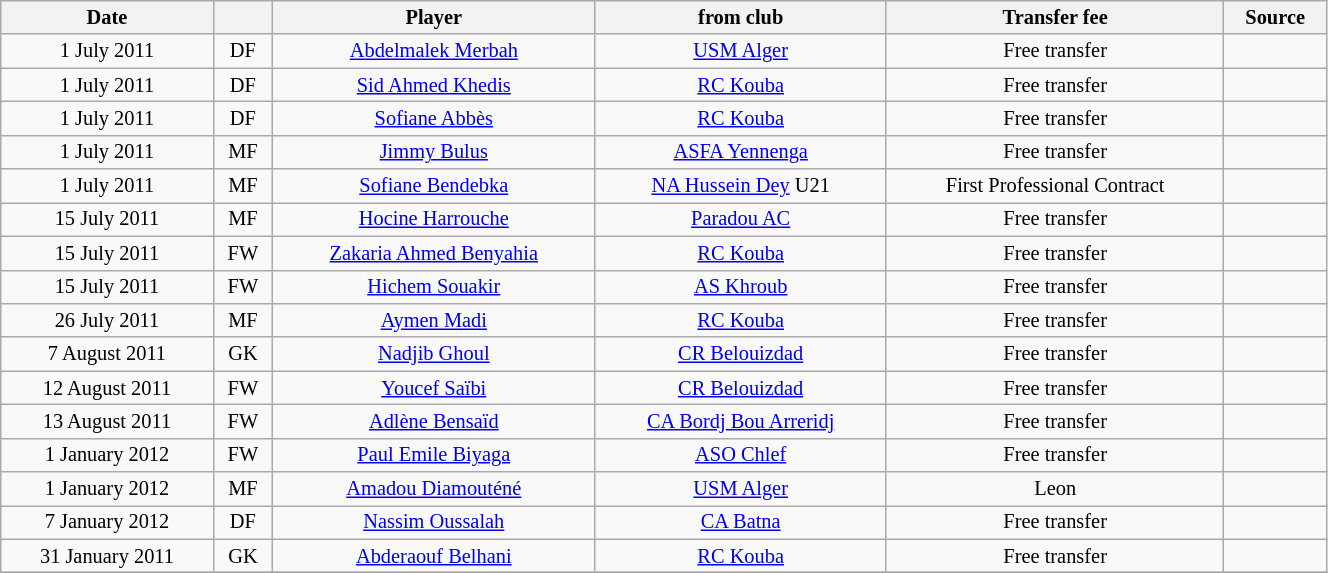<table class="wikitable sortable" style="width:70%; text-align:center; font-size:85%; text-align:centre;">
<tr>
<th>Date</th>
<th></th>
<th>Player</th>
<th>from club</th>
<th>Transfer fee</th>
<th>Source</th>
</tr>
<tr>
<td>1 July 2011</td>
<td>DF</td>
<td> <a href='#'>Abdelmalek Merbah</a></td>
<td><a href='#'>USM Alger</a></td>
<td>Free transfer</td>
<td></td>
</tr>
<tr>
<td>1 July 2011</td>
<td>DF</td>
<td> <a href='#'>Sid Ahmed Khedis</a></td>
<td><a href='#'>RC Kouba</a></td>
<td>Free transfer</td>
<td></td>
</tr>
<tr>
<td>1 July 2011</td>
<td>DF</td>
<td> <a href='#'>Sofiane Abbès</a></td>
<td><a href='#'>RC Kouba</a></td>
<td>Free transfer</td>
<td></td>
</tr>
<tr>
<td>1 July 2011</td>
<td>MF</td>
<td> <a href='#'>Jimmy Bulus</a></td>
<td> <a href='#'>ASFA Yennenga</a></td>
<td>Free transfer</td>
<td></td>
</tr>
<tr>
<td>1 July 2011</td>
<td>MF</td>
<td> <a href='#'>Sofiane Bendebka</a></td>
<td><a href='#'>NA Hussein Dey</a> U21</td>
<td>First Professional Contract</td>
<td></td>
</tr>
<tr>
<td>15 July 2011</td>
<td>MF</td>
<td> <a href='#'>Hocine Harrouche</a></td>
<td><a href='#'>Paradou AC</a></td>
<td>Free transfer</td>
<td></td>
</tr>
<tr>
<td>15 July 2011</td>
<td>FW</td>
<td> <a href='#'>Zakaria Ahmed Benyahia</a></td>
<td><a href='#'>RC Kouba</a></td>
<td>Free transfer</td>
<td></td>
</tr>
<tr>
<td>15 July 2011</td>
<td>FW</td>
<td> <a href='#'>Hichem Souakir</a></td>
<td><a href='#'>AS Khroub</a></td>
<td>Free transfer</td>
<td></td>
</tr>
<tr>
<td>26 July 2011</td>
<td>MF</td>
<td> <a href='#'>Aymen Madi</a></td>
<td><a href='#'>RC Kouba</a></td>
<td>Free transfer</td>
<td></td>
</tr>
<tr>
<td>7 August 2011</td>
<td>GK</td>
<td> <a href='#'>Nadjib Ghoul</a></td>
<td><a href='#'>CR Belouizdad</a></td>
<td>Free transfer</td>
<td></td>
</tr>
<tr>
<td>12 August 2011</td>
<td>FW</td>
<td> <a href='#'>Youcef Saïbi</a></td>
<td><a href='#'>CR Belouizdad</a></td>
<td>Free transfer</td>
<td></td>
</tr>
<tr>
<td>13 August 2011</td>
<td>FW</td>
<td> <a href='#'>Adlène Bensaïd</a></td>
<td><a href='#'>CA Bordj Bou Arreridj</a></td>
<td>Free transfer</td>
<td></td>
</tr>
<tr>
<td>1 January 2012</td>
<td>FW</td>
<td> <a href='#'>Paul Emile Biyaga</a></td>
<td><a href='#'>ASO Chlef</a></td>
<td>Free transfer</td>
<td></td>
</tr>
<tr>
<td>1 January 2012</td>
<td>MF</td>
<td> <a href='#'>Amadou Diamouténé</a></td>
<td><a href='#'>USM Alger</a></td>
<td>Leon</td>
<td></td>
</tr>
<tr>
<td>7 January 2012</td>
<td>DF</td>
<td> <a href='#'>Nassim Oussalah</a></td>
<td><a href='#'>CA Batna</a></td>
<td>Free transfer</td>
<td></td>
</tr>
<tr>
<td>31 January 2011</td>
<td>GK</td>
<td> <a href='#'>Abderaouf Belhani</a></td>
<td><a href='#'>RC Kouba</a></td>
<td>Free transfer</td>
<td></td>
</tr>
<tr>
</tr>
</table>
